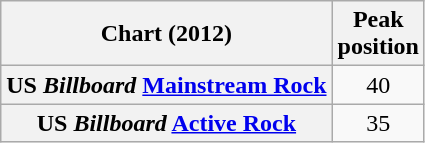<table class="wikitable sortable plainrowheaders" style="text-align:center">
<tr>
<th scope="col">Chart (2012)</th>
<th scope="col">Peak<br>position</th>
</tr>
<tr>
<th scope="row">US <em>Billboard</em> <a href='#'>Mainstream Rock</a></th>
<td>40</td>
</tr>
<tr>
<th scope="row">US <em>Billboard</em> <a href='#'>Active Rock</a></th>
<td>35</td>
</tr>
</table>
